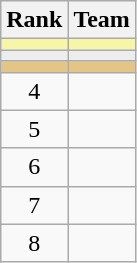<table class="wikitable" style="text-align:center">
<tr>
<th>Rank</th>
<th>Team</th>
</tr>
<tr bgcolor=#F7F6A8>
<td></td>
<td align=left></td>
</tr>
<tr bgcolor=#EDEDED>
<td></td>
<td align=left></td>
</tr>
<tr bgcolor=#E5C585>
<td></td>
<td align=left></td>
</tr>
<tr>
<td>4</td>
<td align=left></td>
</tr>
<tr>
<td>5</td>
<td align=left></td>
</tr>
<tr>
<td>6</td>
<td align=left></td>
</tr>
<tr>
<td>7</td>
<td align=left></td>
</tr>
<tr>
<td>8</td>
<td align=left></td>
</tr>
</table>
